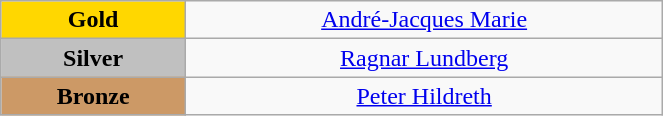<table class="wikitable" style="text-align:center; " width="35%">
<tr>
<td bgcolor="gold"><strong>Gold</strong></td>
<td><a href='#'>André-Jacques Marie</a><br> <small><em></em></small></td>
</tr>
<tr>
<td bgcolor="silver"><strong>Silver</strong></td>
<td><a href='#'>Ragnar Lundberg</a><br> <small><em></em></small></td>
</tr>
<tr>
<td bgcolor="CC9966"><strong>Bronze</strong></td>
<td><a href='#'>Peter Hildreth</a><br> <small><em></em></small></td>
</tr>
</table>
